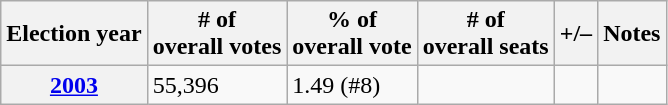<table class=wikitable>
<tr>
<th>Election year</th>
<th># of<br>overall votes</th>
<th>% of<br>overall vote</th>
<th># of<br>overall seats</th>
<th>+/–</th>
<th>Notes</th>
</tr>
<tr>
<th><a href='#'>2003</a></th>
<td>55,396</td>
<td>1.49 (#8)</td>
<td></td>
<td></td>
<td></td>
</tr>
</table>
